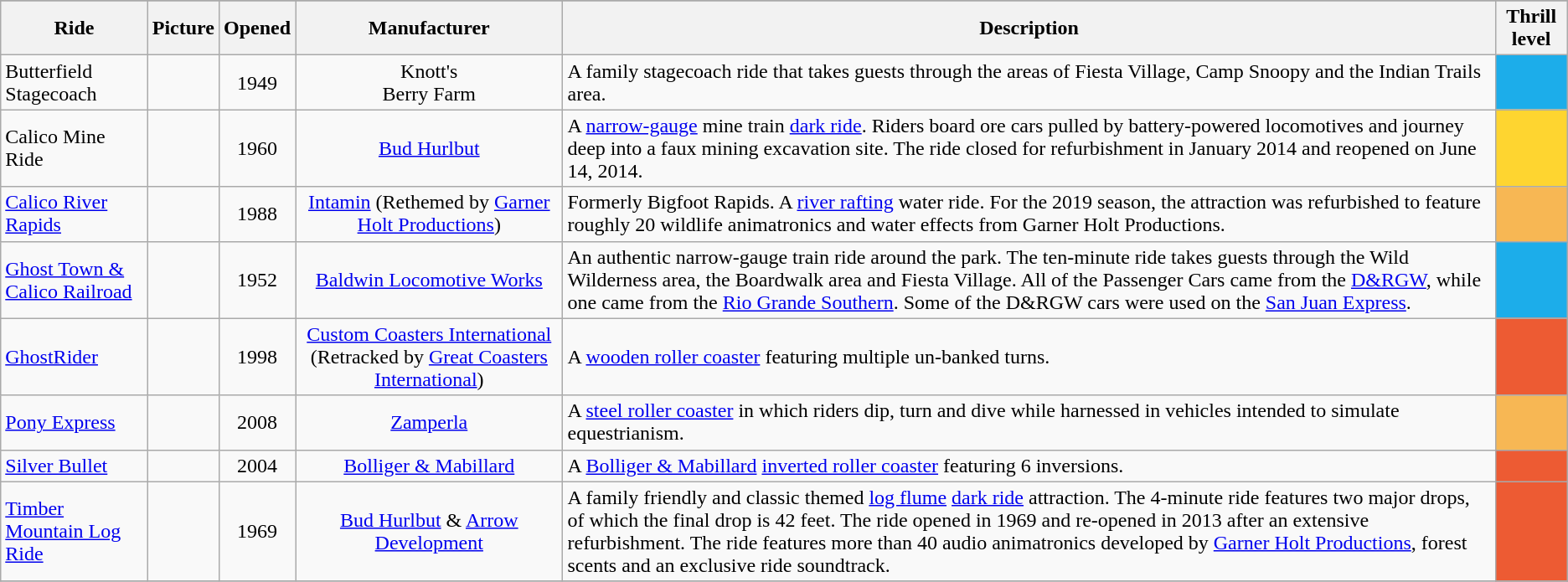<table class="wikitable sortable">
<tr style="vertical-align:bottom;">
</tr>
<tr>
<th>Ride</th>
<th>Picture</th>
<th>Opened</th>
<th>Manufacturer</th>
<th>Description</th>
<th>Thrill level</th>
</tr>
<tr>
<td>Butterfield<br>Stagecoach</td>
<td></td>
<td style="text-align:center">1949</td>
<td style="text-align:center">Knott's<br>Berry Farm</td>
<td style="text-align:left">A family stagecoach ride that takes guests through the areas of Fiesta Village, Camp Snoopy and the Indian Trails area.</td>
<td align="center" bgcolor="#1CADEA"><strong></strong></td>
</tr>
<tr>
<td>Calico Mine Ride</td>
<td></td>
<td style="text-align:center">1960</td>
<td style="text-align:center"><a href='#'>Bud Hurlbut</a></td>
<td style="text-align:left">A  <a href='#'>narrow-gauge</a> mine train <a href='#'>dark ride</a>. Riders board ore cars pulled by battery-powered locomotives and journey deep into a faux mining excavation site. The ride closed for refurbishment in January 2014 and reopened on June 14, 2014.</td>
<td align="center" bgcolor="#FED530"><strong></strong></td>
</tr>
<tr>
<td><a href='#'>Calico River Rapids</a></td>
<td></td>
<td style="text-align:center">1988</td>
<td style="text-align:center"><a href='#'>Intamin</a> (Rethemed by <a href='#'>Garner Holt Productions</a>)</td>
<td style="text-align:left">Formerly Bigfoot Rapids. A <a href='#'>river rafting</a> water ride. For the 2019 season, the attraction was refurbished to feature roughly 20 wildlife animatronics and water effects from Garner Holt Productions.</td>
<td align="center" bgcolor="#F7B754"><strong></strong></td>
</tr>
<tr>
<td><a href='#'>Ghost Town & Calico Railroad</a></td>
<td> </td>
<td style="text-align:center">1952</td>
<td style="text-align:center"><a href='#'>Baldwin Locomotive Works</a></td>
<td style="text-align:left">An authentic  narrow-gauge train ride around the park. The ten-minute ride takes guests through the Wild Wilderness area, the Boardwalk area and Fiesta Village. All of the Passenger Cars came from the <a href='#'>D&RGW</a>, while one came from the <a href='#'>Rio Grande Southern</a>. Some of the D&RGW cars were used on the <a href='#'>San Juan Express</a>.</td>
<td align="center" bgcolor="#1CADEA"><strong></strong></td>
</tr>
<tr>
<td><a href='#'>GhostRider</a></td>
<td></td>
<td style="text-align:center">1998</td>
<td style="text-align:center"><a href='#'>Custom Coasters International</a> (Retracked by <a href='#'>Great Coasters International</a>)</td>
<td style="text-align:left">A <a href='#'>wooden roller coaster</a> featuring multiple un-banked turns.</td>
<td align="center" bgcolor="#ED5B33"><strong></strong></td>
</tr>
<tr>
<td><a href='#'>Pony Express</a></td>
<td></td>
<td style="text-align:center">2008</td>
<td style="text-align:center"><a href='#'>Zamperla</a></td>
<td style="text-align:left">A <a href='#'>steel roller coaster</a> in which riders dip, turn and dive while harnessed in vehicles intended to simulate equestrianism.</td>
<td align="center" bgcolor="#F7B754"><strong></strong></td>
</tr>
<tr>
<td><a href='#'>Silver Bullet</a></td>
<td></td>
<td style="text-align:center">2004</td>
<td style="text-align:center"><a href='#'>Bolliger & Mabillard</a></td>
<td style="text-align:left">A <a href='#'>Bolliger & Mabillard</a> <a href='#'>inverted roller coaster</a> featuring 6 inversions.</td>
<td align="center" bgcolor="#ED5B33"><strong></strong></td>
</tr>
<tr>
<td><a href='#'>Timber Mountain Log Ride</a></td>
<td></td>
<td style="text-align:center">1969</td>
<td style="text-align:center"><a href='#'>Bud Hurlbut</a> & <a href='#'>Arrow Development</a></td>
<td style="text-align:left">A family friendly and classic themed <a href='#'>log flume</a> <a href='#'>dark ride</a> attraction. The 4-minute ride features two major drops, of which the final drop is 42 feet. The ride opened in 1969 and re-opened in 2013 after an extensive refurbishment. The ride features more than 40 audio animatronics developed by <a href='#'>Garner Holt Productions</a>, forest scents and an exclusive ride soundtrack.</td>
<td align="center" bgcolor="#ED5B33"><strong></strong></td>
</tr>
<tr>
</tr>
</table>
